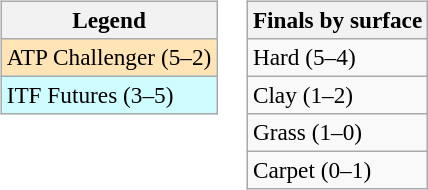<table>
<tr valign=top>
<td><br><table class=wikitable style=font-size:97%>
<tr>
<th>Legend</th>
</tr>
<tr bgcolor=moccasin>
<td>ATP Challenger (5–2)</td>
</tr>
<tr bgcolor=cffcff>
<td>ITF Futures (3–5)</td>
</tr>
</table>
</td>
<td><br><table class=wikitable style=font-size:97%>
<tr>
<th>Finals by surface</th>
</tr>
<tr>
<td>Hard (5–4)</td>
</tr>
<tr>
<td>Clay (1–2)</td>
</tr>
<tr>
<td>Grass (1–0)</td>
</tr>
<tr>
<td>Carpet (0–1)</td>
</tr>
</table>
</td>
</tr>
</table>
